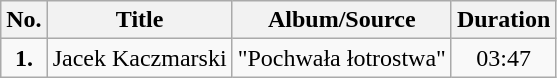<table class="wikitable">
<tr>
<th>No.</th>
<th>Title</th>
<th>Album/Source</th>
<th>Duration</th>
</tr>
<tr>
<td style="text-align:center"><strong>1.</strong></td>
<td style="text-align:center">Jacek Kaczmarski</td>
<td>"Pochwała łotrostwa"</td>
<td style="text-align:center">03:47</td>
</tr>
</table>
